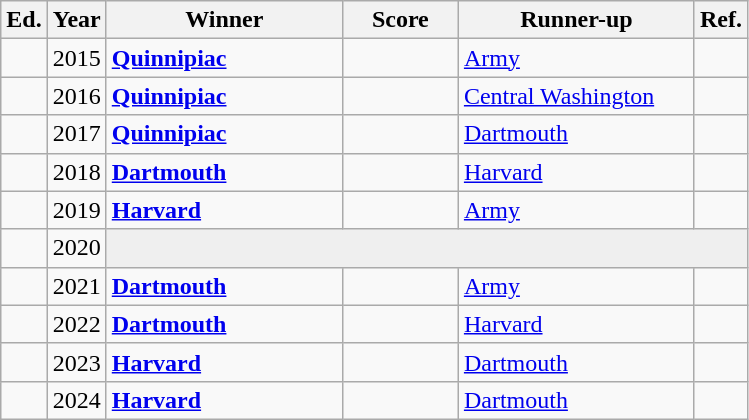<table class="wikitable">
<tr>
<th>Ed.</th>
<th>Year</th>
<th width=150px>Winner</th>
<th width=70px>Score</th>
<th width=150px>Runner-up</th>
<th>Ref.</th>
</tr>
<tr>
<td></td>
<td>2015</td>
<td><strong><a href='#'>Quinnipiac</a></strong> </td>
<td></td>
<td><a href='#'>Army</a></td>
<td></td>
</tr>
<tr>
<td></td>
<td>2016</td>
<td><strong><a href='#'>Quinnipiac</a></strong> </td>
<td></td>
<td><a href='#'>Central Washington</a></td>
<td></td>
</tr>
<tr>
<td></td>
<td>2017</td>
<td><strong><a href='#'>Quinnipiac</a></strong> </td>
<td></td>
<td><a href='#'>Dartmouth</a></td>
<td></td>
</tr>
<tr>
<td></td>
<td>2018</td>
<td><strong><a href='#'>Dartmouth</a></strong> </td>
<td></td>
<td><a href='#'>Harvard</a></td>
<td></td>
</tr>
<tr>
<td></td>
<td>2019</td>
<td><strong><a href='#'>Harvard</a></strong> </td>
<td></td>
<td><a href='#'>Army</a></td>
<td></td>
</tr>
<tr>
<td></td>
<td>2020</td>
<td colspan=4 style=background:#efefef></td>
</tr>
<tr>
<td></td>
<td>2021</td>
<td><strong><a href='#'>Dartmouth</a></strong> </td>
<td></td>
<td><a href='#'>Army</a></td>
<td></td>
</tr>
<tr>
<td></td>
<td>2022</td>
<td><strong><a href='#'>Dartmouth</a></strong> </td>
<td></td>
<td><a href='#'>Harvard</a></td>
<td></td>
</tr>
<tr>
<td></td>
<td>2023</td>
<td><strong><a href='#'>Harvard</a></strong>  </td>
<td></td>
<td><a href='#'>Dartmouth</a></td>
<td></td>
</tr>
<tr>
<td></td>
<td>2024</td>
<td><strong><a href='#'>Harvard</a></strong> </td>
<td></td>
<td><a href='#'>Dartmouth</a></td>
<td></td>
</tr>
</table>
